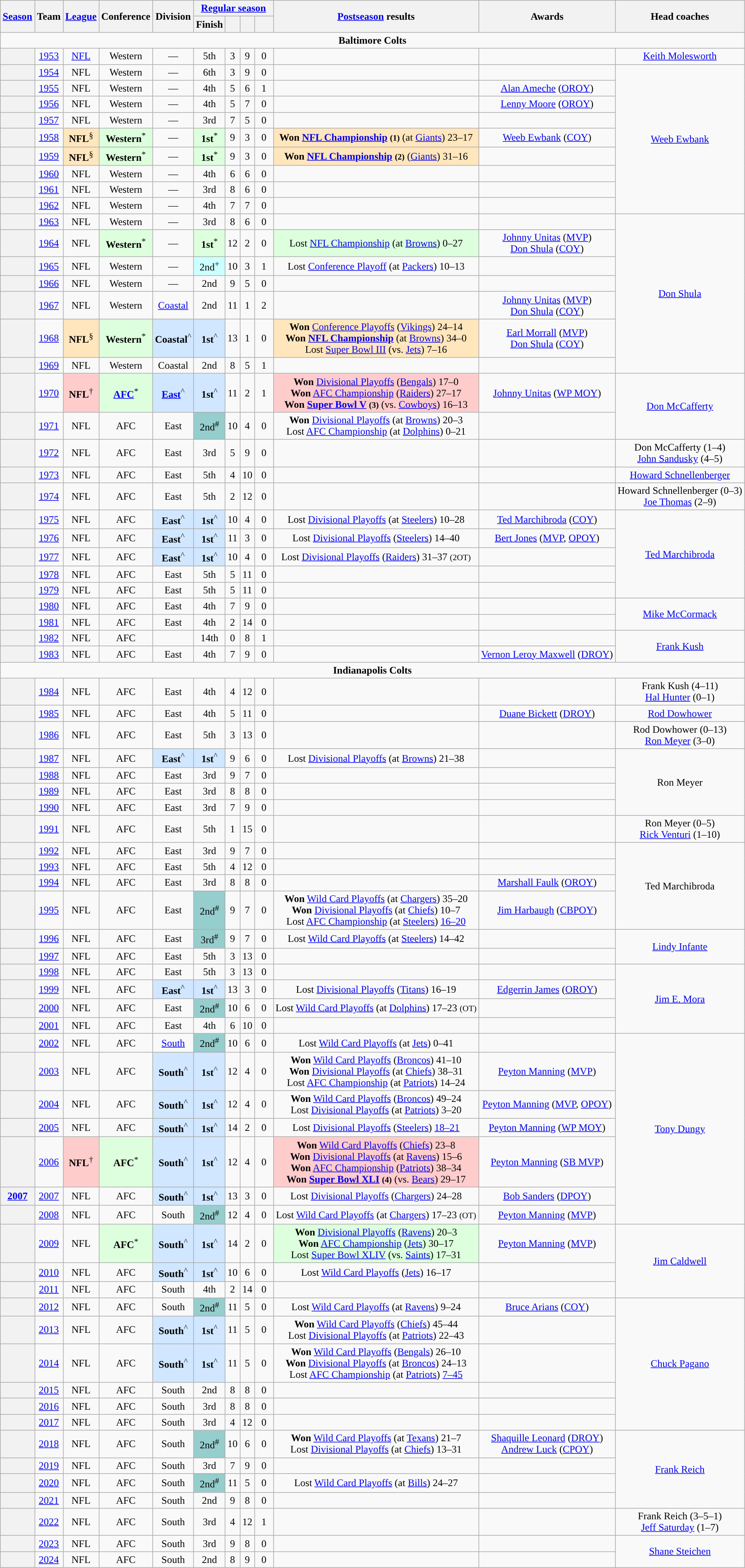<table class="wikitable" style="text-align: center">
<tr>
<th rowspan="2"><a href='#'>Season</a></th>
<th rowspan="2">Team</th>
<th rowspan="2"><a href='#'>League</a></th>
<th rowspan="2">Conference</th>
<th rowspan="2">Division</th>
<th colspan="4"><a href='#'>Regular season</a></th>
<th rowspan="2"><a href='#'>Postseason</a> results</th>
<th rowspan="2">Awards</th>
<th rowspan="2">Head coaches</th>
</tr>
<tr>
<th>Finish</th>
<th></th>
<th></th>
<th width=2.5%></th>
</tr>
<tr>
<td align="center" colspan="12"><strong>Baltimore Colts</strong></td>
</tr>
<tr>
<th align="center"></th>
<td align="center"><a href='#'>1953</a></td>
<td align="center"><a href='#'>NFL</a></td>
<td align="center">Western</td>
<td align="center">—</td>
<td align="center">5th</td>
<td align="center">3</td>
<td align="center">9</td>
<td align="center">0</td>
<td></td>
<td></td>
<td><a href='#'>Keith Molesworth</a></td>
</tr>
<tr>
<th align="center"></th>
<td align="center"><a href='#'>1954</a></td>
<td align="center">NFL</td>
<td align="center">Western</td>
<td align="center">—</td>
<td align="center">6th</td>
<td align="center">3</td>
<td align="center">9</td>
<td align="center">0</td>
<td></td>
<td></td>
<td rowspan="9"><a href='#'>Weeb Ewbank</a></td>
</tr>
<tr>
<th align="center"></th>
<td align="center"><a href='#'>1955</a></td>
<td align="center">NFL</td>
<td align="center">Western</td>
<td align="center">—</td>
<td align="center">4th</td>
<td align="center">5</td>
<td align="center">6</td>
<td align="center">1</td>
<td></td>
<td><a href='#'>Alan Ameche</a> (<a href='#'>OROY</a>)</td>
</tr>
<tr>
<th align="center"></th>
<td align="center"><a href='#'>1956</a></td>
<td align="center">NFL</td>
<td align="center">Western</td>
<td align="center">—</td>
<td align="center">4th</td>
<td align="center">5</td>
<td align="center">7</td>
<td align="center">0</td>
<td></td>
<td><a href='#'>Lenny Moore</a> (<a href='#'>OROY</a>)</td>
</tr>
<tr>
<th align="center"></th>
<td align="center"><a href='#'>1957</a></td>
<td align="center">NFL</td>
<td align="center">Western</td>
<td align="center">—</td>
<td align="center">3rd</td>
<td align="center">7</td>
<td align="center">5</td>
<td align="center">0</td>
<td></td>
<td></td>
</tr>
<tr>
<th align="center"></th>
<td align="center"><a href='#'>1958</a></td>
<td align="center" style="background: #FFE6BD;"><strong>NFL</strong><sup>§</sup></td>
<td align="center" style="background: #ddffdd;"><strong>Western</strong><sup>*</sup></td>
<td align="center">—</td>
<td align="center" style="background: #ddffdd;"><strong>1st</strong><sup>*</sup></td>
<td align="center">9</td>
<td align="center">3</td>
<td align="center">0</td>
<td style="background: #FFE6BD;"><strong>Won <a href='#'>NFL Championship</a> <small>(1)</small></strong> (at <a href='#'>Giants</a>) 23–17</td>
<td><a href='#'>Weeb Ewbank</a> (<a href='#'>COY</a>)</td>
</tr>
<tr>
<th align="center"></th>
<td align="center"><a href='#'>1959</a></td>
<td align="center" style="background: #FFE6BD;"><strong>NFL</strong><sup>§</sup></td>
<td align="center" style="background: #ddffdd;"><strong>Western</strong><sup>*</sup></td>
<td align="center">—</td>
<td align="center" style="background: #ddffdd;"><strong>1st</strong><sup>*</sup></td>
<td align="center">9</td>
<td align="center">3</td>
<td align="center">0</td>
<td style="background: #FFE6BD;"><strong>Won <a href='#'>NFL Championship</a> <small>(2)</small></strong> (<a href='#'>Giants</a>) 31–16</td>
<td></td>
</tr>
<tr>
<th align="center"></th>
<td align="center"><a href='#'>1960</a></td>
<td align="center">NFL</td>
<td align="center">Western</td>
<td align="center">—</td>
<td align="center">4th</td>
<td align="center">6</td>
<td align="center">6</td>
<td align="center">0</td>
<td></td>
<td></td>
</tr>
<tr>
<th align="center"></th>
<td align="center"><a href='#'>1961</a></td>
<td align="center">NFL</td>
<td align="center">Western</td>
<td align="center">—</td>
<td align="center">3rd</td>
<td align="center">8</td>
<td align="center">6</td>
<td align="center">0</td>
<td></td>
<td></td>
</tr>
<tr>
<th align="center"></th>
<td align="center"><a href='#'>1962</a></td>
<td align="center">NFL</td>
<td align="center">Western</td>
<td align="center">—</td>
<td align="center">4th</td>
<td align="center">7</td>
<td align="center">7</td>
<td align="center">0</td>
<td></td>
<td></td>
</tr>
<tr>
<th align="center"></th>
<td align="center"><a href='#'>1963</a></td>
<td align="center">NFL</td>
<td align="center">Western</td>
<td align="center">—</td>
<td align="center">3rd</td>
<td align="center">8</td>
<td align="center">6</td>
<td align="center">0</td>
<td></td>
<td></td>
<td rowspan="7"><a href='#'>Don Shula</a></td>
</tr>
<tr>
<th align="center"></th>
<td align="center"><a href='#'>1964</a></td>
<td align="center">NFL</td>
<td align="center" style="background: #ddffdd;"><strong>Western</strong><sup>*</sup></td>
<td align="center">—</td>
<td align="center" style="background: #ddffdd;"><strong>1st</strong><sup>*</sup></td>
<td align="center">12</td>
<td align="center">2</td>
<td align="center">0</td>
<td bgcolor="#ddffdd">Lost <a href='#'>NFL Championship</a> (at <a href='#'>Browns</a>) 0–27</td>
<td><a href='#'>Johnny Unitas</a> (<a href='#'>MVP</a>)<br><a href='#'>Don Shula</a> (<a href='#'>COY</a>)</td>
</tr>
<tr>
<th align="center"></th>
<td align="center"><a href='#'>1965</a></td>
<td align="center">NFL</td>
<td align="center">Western</td>
<td align="center">—</td>
<td align="center" bgcolor="#CCFFFF">2nd<sup>+</sup></td>
<td align="center">10</td>
<td align="center">3</td>
<td align="center">1</td>
<td>Lost <a href='#'>Conference Playoff</a> (at <a href='#'>Packers</a>) 10–13</td>
<td></td>
</tr>
<tr>
<th align="center"></th>
<td align="center"><a href='#'>1966</a></td>
<td align="center">NFL</td>
<td align="center">Western</td>
<td align="center">—</td>
<td align="center">2nd</td>
<td align="center">9</td>
<td align="center">5</td>
<td align="center">0</td>
<td></td>
<td></td>
</tr>
<tr>
<th align="center"></th>
<td align="center"><a href='#'>1967</a></td>
<td align="center">NFL</td>
<td align="center">Western</td>
<td align="center"><a href='#'>Coastal</a></td>
<td align="center">2nd</td>
<td align="center">11</td>
<td align="center">1</td>
<td align="center">2</td>
<td></td>
<td><a href='#'>Johnny Unitas</a> (<a href='#'>MVP</a>)<br><a href='#'>Don Shula</a> (<a href='#'>COY</a>)</td>
</tr>
<tr>
<th align="center"></th>
<td align="center"><a href='#'>1968</a></td>
<td align="center" style="background: #FFE6BD;"><strong>NFL</strong><sup>§</sup></td>
<td align="center" style="background: #ddffdd;"><strong>Western</strong><sup>*</sup></td>
<td align="center" style="background: #D0E7FF;"><strong>Coastal</strong><sup>^</sup></td>
<td align="center" style="background: #D0E7FF;"><strong>1st</strong><sup>^</sup></td>
<td align="center">13</td>
<td align="center">1</td>
<td align="center">0</td>
<td style="background: #FFE6BD;"><strong>Won</strong> <a href='#'>Conference Playoffs</a> (<a href='#'>Vikings</a>) 24–14<br><strong>Won <a href='#'>NFL Championship</a></strong> (at <a href='#'>Browns</a>) 34–0<br>Lost <a href='#'>Super Bowl III</a> (vs. <a href='#'>Jets</a>) 7–16</td>
<td><a href='#'>Earl Morrall</a> (<a href='#'>MVP</a>)<br><a href='#'>Don Shula</a> (<a href='#'>COY</a>)</td>
</tr>
<tr>
<th align="center"></th>
<td align="center"><a href='#'>1969</a></td>
<td align="center">NFL</td>
<td align="center">Western</td>
<td align="center">Coastal</td>
<td align="center">2nd</td>
<td align="center">8</td>
<td align="center">5</td>
<td align="center">1</td>
<td></td>
<td></td>
</tr>
<tr>
<th align="center"></th>
<td align="center"><a href='#'>1970</a></td>
<td align="center" style="background: #FFCCCC;"><strong>NFL</strong><sup>†</sup></td>
<td align="center" style="background: #ddffdd;"><strong><a href='#'>AFC</a></strong><sup>*</sup></td>
<td align="center" style="background: #D0E7FF;"><strong><a href='#'>East</a></strong><sup>^</sup></td>
<td align="center" style="background: #D0E7FF;"><strong>1st</strong><sup>^</sup></td>
<td align="center">11</td>
<td align="center">2</td>
<td align="center">1</td>
<td style="background: #FFCCCC;"><strong>Won</strong> <a href='#'>Divisional Playoffs</a> (<a href='#'>Bengals</a>) 17–0<br><strong>Won</strong> <a href='#'>AFC Championship</a> (<a href='#'>Raiders</a>) 27–17<br><strong>Won <a href='#'>Super Bowl V</a> <small>(3)</small></strong> (vs. <a href='#'>Cowboys</a>) 16–13</td>
<td><a href='#'>Johnny Unitas</a> (<a href='#'>WP MOY</a>)</td>
<td rowspan="2"><a href='#'>Don McCafferty</a></td>
</tr>
<tr>
<th align="center"></th>
<td align="center"><a href='#'>1971</a></td>
<td align="center">NFL</td>
<td align="center">AFC</td>
<td align="center">East</td>
<td align="center" bgcolor="#96CDCD">2nd<sup>#</sup></td>
<td align="center">10</td>
<td align="center">4</td>
<td align="center">0</td>
<td><strong>Won</strong> <a href='#'>Divisional Playoffs</a> (at <a href='#'>Browns</a>) 20–3<br>Lost <a href='#'>AFC Championship</a> (at <a href='#'>Dolphins</a>) 0–21</td>
<td></td>
</tr>
<tr>
<th align="center"></th>
<td align="center"><a href='#'>1972</a></td>
<td align="center">NFL</td>
<td align="center">AFC</td>
<td align="center">East</td>
<td align="center">3rd</td>
<td align="center">5</td>
<td align="center">9</td>
<td align="center">0</td>
<td></td>
<td></td>
<td>Don McCafferty (1–4)<br><a href='#'>John Sandusky</a> (4–5)</td>
</tr>
<tr>
<th align="center"></th>
<td align="center"><a href='#'>1973</a></td>
<td align="center">NFL</td>
<td align="center">AFC</td>
<td align="center">East</td>
<td align="center">5th</td>
<td align="center">4</td>
<td align="center">10</td>
<td align="center">0</td>
<td></td>
<td></td>
<td><a href='#'>Howard Schnellenberger</a></td>
</tr>
<tr>
<th align="center"></th>
<td align="center"><a href='#'>1974</a></td>
<td align="center">NFL</td>
<td align="center">AFC</td>
<td align="center">East</td>
<td align="center">5th</td>
<td align="center">2</td>
<td align="center">12</td>
<td align="center">0</td>
<td></td>
<td></td>
<td>Howard Schnellenberger (0–3)<br><a href='#'>Joe Thomas</a> (2–9)</td>
</tr>
<tr>
<th align="center"></th>
<td align="center"><a href='#'>1975</a></td>
<td align="center">NFL</td>
<td align="center">AFC</td>
<td align="center" style="background: #D0E7FF;"><strong>East</strong><sup>^</sup></td>
<td align="center" style="background: #D0E7FF;"><strong>1st</strong><sup>^</sup></td>
<td align="center">10</td>
<td align="center">4</td>
<td align="center">0</td>
<td>Lost <a href='#'>Divisional Playoffs</a> (at <a href='#'>Steelers</a>) 10–28</td>
<td><a href='#'>Ted Marchibroda</a> (<a href='#'>COY</a>)</td>
<td rowspan="5"><a href='#'>Ted Marchibroda</a></td>
</tr>
<tr>
<th align="center"></th>
<td align="center"><a href='#'>1976</a></td>
<td align="center">NFL</td>
<td align="center">AFC</td>
<td align="center" style="background: #D0E7FF;"><strong>East</strong><sup>^</sup></td>
<td align="center" style="background: #D0E7FF;"><strong>1st</strong><sup>^</sup></td>
<td align="center">11</td>
<td align="center">3</td>
<td align="center">0</td>
<td>Lost <a href='#'>Divisional Playoffs</a> (<a href='#'>Steelers</a>) 14–40</td>
<td><a href='#'>Bert Jones</a> (<a href='#'>MVP</a>, <a href='#'>OPOY</a>)</td>
</tr>
<tr>
<th align="center"></th>
<td align="center"><a href='#'>1977</a></td>
<td align="center">NFL</td>
<td align="center">AFC</td>
<td align="center" style="background: #D0E7FF;"><strong>East</strong><sup>^</sup></td>
<td align="center" style="background: #D0E7FF;"><strong>1st</strong><sup>^</sup></td>
<td align="center">10</td>
<td align="center">4</td>
<td align="center">0</td>
<td>Lost <a href='#'>Divisional Playoffs</a> (<a href='#'>Raiders</a>) 31–37 <small>(2OT)</small></td>
<td></td>
</tr>
<tr>
<th align="center"></th>
<td align="center"><a href='#'>1978</a></td>
<td align="center">NFL</td>
<td align="center">AFC</td>
<td align="center">East</td>
<td align="center">5th</td>
<td align="center">5</td>
<td align="center">11</td>
<td align="center">0</td>
<td></td>
<td></td>
</tr>
<tr>
<th align="center"></th>
<td align="center"><a href='#'>1979</a></td>
<td align="center">NFL</td>
<td align="center">AFC</td>
<td align="center">East</td>
<td align="center">5th</td>
<td align="center">5</td>
<td align="center">11</td>
<td align="center">0</td>
<td></td>
<td></td>
</tr>
<tr>
<th align="center"></th>
<td align="center"><a href='#'>1980</a></td>
<td align="center">NFL</td>
<td align="center">AFC</td>
<td align="center">East</td>
<td align="center">4th</td>
<td align="center">7</td>
<td align="center">9</td>
<td align="center">0</td>
<td></td>
<td></td>
<td rowspan="2"><a href='#'>Mike McCormack</a></td>
</tr>
<tr>
<th align="center"></th>
<td align="center"><a href='#'>1981</a></td>
<td align="center">NFL</td>
<td align="center">AFC</td>
<td align="center">East</td>
<td align="center">4th</td>
<td align="center">2</td>
<td align="center">14</td>
<td align="center">0</td>
<td></td>
<td></td>
</tr>
<tr>
<th align="center"></th>
<td align="center"><a href='#'>1982</a></td>
<td align="center">NFL</td>
<td align="center">AFC</td>
<td align="center"></td>
<td align="center">14th</td>
<td align="center">0</td>
<td align="center">8</td>
<td align="center">1</td>
<td></td>
<td></td>
<td rowspan="2"><a href='#'>Frank Kush</a></td>
</tr>
<tr>
<th align="center"></th>
<td align="center"><a href='#'>1983</a></td>
<td align="center">NFL</td>
<td align="center">AFC</td>
<td align="center">East</td>
<td align="center">4th</td>
<td align="center">7</td>
<td align="center">9</td>
<td align="center">0</td>
<td></td>
<td><a href='#'>Vernon Leroy Maxwell</a> (<a href='#'>DROY</a>)</td>
</tr>
<tr>
<td align="center" colspan="12"><strong>Indianapolis Colts</strong></td>
</tr>
<tr>
<th align="center"></th>
<td align="center"><a href='#'>1984</a></td>
<td align="center">NFL</td>
<td align="center">AFC</td>
<td align="center">East</td>
<td align="center">4th</td>
<td align="center">4</td>
<td align="center">12</td>
<td align="center">0</td>
<td></td>
<td></td>
<td>Frank Kush (4–11)<br><a href='#'>Hal Hunter</a> (0–1)</td>
</tr>
<tr>
<th align="center"></th>
<td align="center"><a href='#'>1985</a></td>
<td align="center">NFL</td>
<td align="center">AFC</td>
<td align="center">East</td>
<td align="center">4th</td>
<td align="center">5</td>
<td align="center">11</td>
<td align="center">0</td>
<td></td>
<td><a href='#'>Duane Bickett</a> (<a href='#'>DROY</a>)</td>
<td><a href='#'>Rod Dowhower</a></td>
</tr>
<tr>
<th align="center"></th>
<td align="center"><a href='#'>1986</a></td>
<td align="center">NFL</td>
<td align="center">AFC</td>
<td align="center">East</td>
<td align="center">5th</td>
<td align="center">3</td>
<td align="center">13</td>
<td align="center">0</td>
<td></td>
<td></td>
<td>Rod Dowhower (0–13)<br><a href='#'>Ron Meyer</a> (3–0)</td>
</tr>
<tr>
<th align="center"></th>
<td align="center"><a href='#'>1987</a></td>
<td align="center">NFL</td>
<td align="center">AFC</td>
<td align="center" style="background: #D0E7FF;"><strong>East</strong><sup>^</sup></td>
<td align="center" style="background: #D0E7FF;"><strong>1st</strong><sup>^</sup></td>
<td align="center">9</td>
<td align="center">6</td>
<td align="center">0</td>
<td>Lost <a href='#'>Divisional Playoffs</a> (at <a href='#'>Browns</a>) 21–38</td>
<td></td>
<td rowspan="4">Ron Meyer</td>
</tr>
<tr>
<th align="center"></th>
<td align="center"><a href='#'>1988</a></td>
<td align="center">NFL</td>
<td align="center">AFC</td>
<td align="center">East</td>
<td align="center">3rd</td>
<td align="center">9</td>
<td align="center">7</td>
<td align="center">0</td>
<td></td>
<td></td>
</tr>
<tr>
<th align="center"></th>
<td align="center"><a href='#'>1989</a></td>
<td align="center">NFL</td>
<td align="center">AFC</td>
<td align="center">East</td>
<td align="center">3rd</td>
<td align="center">8</td>
<td align="center">8</td>
<td align="center">0</td>
<td></td>
<td></td>
</tr>
<tr>
<th align="center"></th>
<td align="center"><a href='#'>1990</a></td>
<td align="center">NFL</td>
<td align="center">AFC</td>
<td align="center">East</td>
<td align="center">3rd</td>
<td align="center">7</td>
<td align="center">9</td>
<td align="center">0</td>
<td></td>
<td></td>
</tr>
<tr>
<th align="center"></th>
<td align="center"><a href='#'>1991</a></td>
<td align="center">NFL</td>
<td align="center">AFC</td>
<td align="center">East</td>
<td align="center">5th</td>
<td align="center">1</td>
<td align="center">15</td>
<td align="center">0</td>
<td></td>
<td></td>
<td>Ron Meyer (0–5)<br><a href='#'>Rick Venturi</a> (1–10)</td>
</tr>
<tr>
<th align="center"></th>
<td align="center"><a href='#'>1992</a></td>
<td align="center">NFL</td>
<td align="center">AFC</td>
<td align="center">East</td>
<td align="center">3rd</td>
<td align="center">9</td>
<td align="center">7</td>
<td align="center">0</td>
<td></td>
<td></td>
<td rowspan="4">Ted Marchibroda</td>
</tr>
<tr>
<th align="center"></th>
<td align="center"><a href='#'>1993</a></td>
<td align="center">NFL</td>
<td align="center">AFC</td>
<td align="center">East</td>
<td align="center">5th</td>
<td align="center">4</td>
<td align="center">12</td>
<td align="center">0</td>
<td></td>
<td></td>
</tr>
<tr>
<th align="center"></th>
<td align="center"><a href='#'>1994</a></td>
<td align="center">NFL</td>
<td align="center">AFC</td>
<td align="center">East</td>
<td align="center">3rd</td>
<td align="center">8</td>
<td align="center">8</td>
<td align="center">0</td>
<td></td>
<td><a href='#'>Marshall Faulk</a> (<a href='#'>OROY</a>)</td>
</tr>
<tr>
<th align="center"></th>
<td align="center"><a href='#'>1995</a></td>
<td align="center">NFL</td>
<td align="center">AFC</td>
<td align="center">East</td>
<td align="center" bgcolor="#96CDCD">2nd<sup>#</sup></td>
<td align="center">9</td>
<td align="center">7</td>
<td align="center">0</td>
<td><strong>Won</strong> <a href='#'>Wild Card Playoffs</a> (at <a href='#'>Chargers</a>) 35–20 <br><strong>Won</strong> <a href='#'>Divisional Playoffs</a> (at <a href='#'>Chiefs</a>) 10–7 <br> Lost <a href='#'>AFC Championship</a> (at <a href='#'>Steelers</a>) <a href='#'>16–20</a></td>
<td><a href='#'>Jim Harbaugh</a> (<a href='#'>CBPOY</a>)</td>
</tr>
<tr>
<th align="center"></th>
<td align="center"><a href='#'>1996</a></td>
<td align="center">NFL</td>
<td align="center">AFC</td>
<td align="center">East</td>
<td align="center" bgcolor="#96CDCD">3rd<sup>#</sup></td>
<td align="center">9</td>
<td align="center">7</td>
<td align="center">0</td>
<td>Lost <a href='#'>Wild Card Playoffs</a> (at <a href='#'>Steelers</a>) 14–42</td>
<td></td>
<td rowspan="2"><a href='#'>Lindy Infante</a></td>
</tr>
<tr>
<th align="center"></th>
<td align="center"><a href='#'>1997</a></td>
<td align="center">NFL</td>
<td align="center">AFC</td>
<td align="center">East</td>
<td align="center">5th</td>
<td align="center">3</td>
<td align="center">13</td>
<td align="center">0</td>
<td></td>
<td></td>
</tr>
<tr>
<th align="center"></th>
<td align="center"><a href='#'>1998</a></td>
<td align="center">NFL</td>
<td align="center">AFC</td>
<td align="center">East</td>
<td align="center">5th</td>
<td align="center">3</td>
<td align="center">13</td>
<td align="center">0</td>
<td></td>
<td></td>
<td rowspan="4"><a href='#'>Jim E. Mora</a></td>
</tr>
<tr>
<th align="center"></th>
<td align="center"><a href='#'>1999</a></td>
<td align="center">NFL</td>
<td align="center">AFC</td>
<td align="center" style="background: #D0E7FF;"><strong>East</strong><sup>^</sup></td>
<td align="center" style="background: #D0E7FF;"><strong>1st</strong><sup>^</sup></td>
<td align="center">13</td>
<td align="center">3</td>
<td align="center">0</td>
<td>Lost <a href='#'>Divisional Playoffs</a> (<a href='#'>Titans</a>) 16–19</td>
<td><a href='#'>Edgerrin James</a> (<a href='#'>OROY</a>)</td>
</tr>
<tr>
<th align="center"></th>
<td align="center"><a href='#'>2000</a></td>
<td align="center">NFL</td>
<td align="center">AFC</td>
<td align="center">East</td>
<td align="center" bgcolor="#96CDCD">2nd<sup>#</sup></td>
<td align="center">10</td>
<td align="center">6</td>
<td align="center">0</td>
<td>Lost <a href='#'>Wild Card Playoffs</a> (at <a href='#'>Dolphins</a>) 17–23 <small>(OT)</small></td>
<td></td>
</tr>
<tr>
<th align="center"></th>
<td align="center"><a href='#'>2001</a></td>
<td align="center">NFL</td>
<td align="center">AFC</td>
<td align="center">East</td>
<td align="center">4th</td>
<td align="center">6</td>
<td align="center">10</td>
<td align="center">0</td>
<td></td>
<td></td>
</tr>
<tr>
<th align="center"></th>
<td align="center"><a href='#'>2002</a></td>
<td align="center">NFL</td>
<td align="center">AFC</td>
<td align="center"><a href='#'>South</a></td>
<td align="center" bgcolor="#96CDCD">2nd<sup>#</sup></td>
<td align="center">10</td>
<td align="center">6</td>
<td align="center">0</td>
<td>Lost <a href='#'>Wild Card Playoffs</a> (at <a href='#'>Jets</a>) 0–41</td>
<td></td>
<td rowspan="7"><a href='#'>Tony Dungy</a></td>
</tr>
<tr>
<th align="center"></th>
<td align="center"><a href='#'>2003</a></td>
<td align="center">NFL</td>
<td align="center">AFC</td>
<td align="center" style="background: #D0E7FF;"><strong>South</strong><sup>^</sup></td>
<td align="center" style="background: #D0E7FF;"><strong>1st</strong><sup>^</sup></td>
<td align="center">12</td>
<td align="center">4</td>
<td align="center">0</td>
<td><strong>Won</strong> <a href='#'>Wild Card Playoffs</a> (<a href='#'>Broncos</a>) 41–10<br><strong>Won </strong><a href='#'>Divisional Playoffs</a> (at <a href='#'>Chiefs</a>) 38–31<br>Lost <a href='#'>AFC Championship</a> (at <a href='#'>Patriots</a>) 14–24</td>
<td><a href='#'>Peyton Manning</a> (<a href='#'>MVP</a>)</td>
</tr>
<tr>
<th align="center"></th>
<td align="center"><a href='#'>2004</a></td>
<td align="center">NFL</td>
<td align="center">AFC</td>
<td align="center" style="background: #D0E7FF;"><strong>South</strong><sup>^</sup></td>
<td align="center" style="background: #D0E7FF;"><strong>1st</strong><sup>^</sup></td>
<td align="center">12</td>
<td align="center">4</td>
<td align="center">0</td>
<td><strong>Won</strong> <a href='#'>Wild Card Playoffs</a> (<a href='#'>Broncos</a>) 49–24<br>Lost <a href='#'>Divisional Playoffs</a> (at <a href='#'>Patriots</a>) 3–20</td>
<td><a href='#'>Peyton Manning</a> (<a href='#'>MVP</a>, <a href='#'>OPOY</a>)</td>
</tr>
<tr>
<th align="center"></th>
<td align="center"><a href='#'>2005</a></td>
<td align="center">NFL</td>
<td align="center">AFC</td>
<td align="center" style="background: #D0E7FF;"><strong>South</strong><sup>^</sup></td>
<td align="center" style="background: #D0E7FF;"><strong>1st</strong><sup>^</sup></td>
<td align="center">14</td>
<td align="center">2</td>
<td align="center">0</td>
<td>Lost <a href='#'>Divisional Playoffs</a> (<a href='#'>Steelers</a>) <a href='#'>18–21</a></td>
<td><a href='#'>Peyton Manning</a> (<a href='#'>WP MOY</a>)</td>
</tr>
<tr>
<th align="center"></th>
<td align="center"><a href='#'>2006</a></td>
<td align="center" style="background: #FFCCCC;"><strong>NFL</strong><sup>†</sup></td>
<td align="center" style="background: #DDFFDD;"><strong>AFC</strong><sup>*</sup></td>
<td align="center" style="background: #D0E7FF;"><strong>South</strong><sup>^</sup></td>
<td align="center" style="background: #D0E7FF;"><strong>1st</strong><sup>^</sup></td>
<td align="center">12</td>
<td align="center">4</td>
<td align="center">0</td>
<td style="background: #FFCCCC;"><strong>Won</strong> <a href='#'>Wild Card Playoffs</a> (<a href='#'>Chiefs</a>) 23–8<br><strong>Won</strong> <a href='#'>Divisional Playoffs</a> (at <a href='#'>Ravens</a>) 15–6<br><strong>Won</strong> <a href='#'>AFC Championship</a> (<a href='#'>Patriots</a>) 38–34<br><strong>Won <a href='#'>Super Bowl XLI</a> <small>(4)</small></strong> (vs. <a href='#'>Bears</a>) 29–17</td>
<td><a href='#'>Peyton Manning</a> (<a href='#'>SB MVP</a>)</td>
</tr>
<tr>
<th align="center"><a href='#'>2007</a></th>
<td align="center" style="background:"><a href='#'>2007</a></td>
<td align="center">NFL</td>
<td align="center" style="background:">AFC</td>
<td align="center" style="background: #D0E7FF;"><strong>South</strong><sup>^</sup></td>
<td align="center" style="background: #D0E7FF;"><strong>1st</strong><sup>^</sup></td>
<td align="center">13</td>
<td align="center">3</td>
<td align="center">0</td>
<td>Lost <a href='#'>Divisional Playoffs</a> (<a href='#'>Chargers</a>) 24–28</td>
<td><a href='#'>Bob Sanders</a> (<a href='#'>DPOY</a>)</td>
</tr>
<tr>
<th align="center"></th>
<td align="center"><a href='#'>2008</a></td>
<td align="center">NFL</td>
<td align="center">AFC</td>
<td align="center">South</td>
<td align="center" bgcolor="#96CDCD">2nd<sup>#</sup></td>
<td align="center">12</td>
<td align="center">4</td>
<td align="center">0</td>
<td>Lost <a href='#'>Wild Card Playoffs</a> (at <a href='#'>Chargers</a>) 17–23 <small>(OT)</small></td>
<td><a href='#'>Peyton Manning</a> (<a href='#'>MVP</a>)</td>
</tr>
<tr>
<th align="center"></th>
<td align="center"><a href='#'>2009</a></td>
<td align="center">NFL</td>
<td align="center" style="background: #DDFFDD;"><strong>AFC</strong><sup>*</sup></td>
<td align="center" style="background: #D0E7FF;"><strong>South</strong><sup>^</sup></td>
<td align="center" style="background: #D0E7FF;"><strong>1st</strong><sup>^</sup></td>
<td align="center">14</td>
<td align="center">2</td>
<td align="center">0</td>
<td bgcolor="#ddffdd"><strong>Won</strong> <a href='#'>Divisional Playoffs</a> (<a href='#'>Ravens</a>) 20–3<br><strong>Won</strong> <a href='#'>AFC Championship</a> (<a href='#'>Jets</a>) 30–17<br>Lost <a href='#'>Super Bowl XLIV</a> (vs. <a href='#'>Saints</a>) 17–31 <br></td>
<td><a href='#'>Peyton Manning</a> (<a href='#'>MVP</a>)</td>
<td rowspan="3"><a href='#'>Jim Caldwell</a></td>
</tr>
<tr>
<th align="center"></th>
<td align="center"><a href='#'>2010</a></td>
<td align="center">NFL</td>
<td align="center" style="background:">AFC</td>
<td align="center" style="background: #D0E7FF;"><strong>South</strong><sup>^</sup></td>
<td align="center" style="background: #D0E7FF;"><strong>1st</strong><sup>^</sup></td>
<td align="center">10</td>
<td align="center">6</td>
<td align="center">0</td>
<td>Lost <a href='#'>Wild Card Playoffs</a> (<a href='#'>Jets</a>) 16–17</td>
<td></td>
</tr>
<tr>
<th align="center"></th>
<td align="center"><a href='#'>2011</a></td>
<td align="center">NFL</td>
<td align="center">AFC</td>
<td align="center">South</td>
<td align="center">4th</td>
<td align="center">2</td>
<td align="center">14</td>
<td align="center">0</td>
<td></td>
<td></td>
</tr>
<tr>
<th align="center"></th>
<td align="center"><a href='#'>2012</a></td>
<td align="center">NFL</td>
<td align="center">AFC</td>
<td align="center">South</td>
<td align="center" bgcolor="#96CDCD">2nd<sup>#</sup></td>
<td align="center">11</td>
<td align="center">5</td>
<td align="center">0</td>
<td>Lost <a href='#'>Wild Card Playoffs</a> (at <a href='#'>Ravens</a>) 9–24</td>
<td><a href='#'>Bruce Arians</a> (<a href='#'>COY</a>)</td>
<td rowspan="6"><a href='#'>Chuck Pagano</a></td>
</tr>
<tr>
<th align="center"></th>
<td align="center"><a href='#'>2013</a></td>
<td align="center">NFL</td>
<td align="center">AFC</td>
<td align="center" style="background: #D0E7FF;"><strong>South</strong><sup>^</sup></td>
<td align="center" style="background: #D0E7FF;"><strong>1st</strong><sup>^</sup></td>
<td align="center">11</td>
<td align="center">5</td>
<td align="center">0</td>
<td><strong>Won</strong> <a href='#'>Wild Card Playoffs</a> (<a href='#'>Chiefs</a>) 45–44<br>Lost <a href='#'>Divisional Playoffs</a> (at <a href='#'>Patriots</a>) 22–43</td>
<td></td>
</tr>
<tr>
<th align="center"></th>
<td align="center"><a href='#'>2014</a></td>
<td align="center">NFL</td>
<td align="center">AFC</td>
<td align="center" style="background: #D0E7FF;"><strong>South</strong><sup>^</sup></td>
<td align="center" style="background: #D0E7FF;"><strong>1st</strong><sup>^</sup></td>
<td align="center">11</td>
<td align="center">5</td>
<td align="center">0</td>
<td><strong>Won</strong> <a href='#'>Wild Card Playoffs</a> (<a href='#'>Bengals</a>) 26–10<br><strong>Won</strong> <a href='#'>Divisional Playoffs</a> (at <a href='#'>Broncos</a>) 24–13<br>Lost <a href='#'>AFC Championship</a> (at <a href='#'>Patriots</a>) <a href='#'>7–45</a></td>
<td></td>
</tr>
<tr>
<th align="center"></th>
<td align="center"><a href='#'>2015</a></td>
<td align="center">NFL</td>
<td align="center">AFC</td>
<td align="center">South</td>
<td align="center">2nd</td>
<td align="center">8</td>
<td align="center">8</td>
<td align="center">0</td>
<td></td>
<td></td>
</tr>
<tr>
<th align="center"></th>
<td align="center"><a href='#'>2016</a></td>
<td align="center">NFL</td>
<td align="center">AFC</td>
<td align="center">South</td>
<td align="center">3rd</td>
<td align="center">8</td>
<td align="center">8</td>
<td align="center">0</td>
<td></td>
<td></td>
</tr>
<tr>
<th align="center"></th>
<td align="center"><a href='#'>2017</a></td>
<td align="center">NFL</td>
<td align="center">AFC</td>
<td align="center">South</td>
<td align="center">3rd</td>
<td align="center">4</td>
<td align="center">12</td>
<td align="center">0</td>
<td></td>
<td></td>
</tr>
<tr>
<th align="center"></th>
<td align="center"><a href='#'>2018</a></td>
<td align="center">NFL</td>
<td align="center">AFC</td>
<td align="center">South</td>
<td align="center" bgcolor="#96CDCD">2nd<sup>#</sup></td>
<td align="center">10</td>
<td align="center">6</td>
<td align="center">0</td>
<td><strong>Won</strong> <a href='#'>Wild Card Playoffs</a> (at <a href='#'>Texans</a>) 21–7<br>Lost <a href='#'>Divisional Playoffs</a> (at <a href='#'>Chiefs</a>) 13–31</td>
<td><a href='#'>Shaquille Leonard</a> (<a href='#'>DROY</a>)<br> <a href='#'>Andrew Luck</a> (<a href='#'>CPOY</a>)</td>
<td rowspan="4"><a href='#'>Frank Reich</a></td>
</tr>
<tr>
<th align="center"></th>
<td align="center"><a href='#'>2019</a></td>
<td align="center">NFL</td>
<td align="center">AFC</td>
<td align="center">South</td>
<td align="center">3rd</td>
<td align="center">7</td>
<td align="center">9</td>
<td align="center">0</td>
<td></td>
<td></td>
</tr>
<tr>
<th align="center"></th>
<td align="center"><a href='#'>2020</a></td>
<td align="center">NFL</td>
<td align="center">AFC</td>
<td align="center">South</td>
<td align="center" bgcolor="#96CDCD">2nd<sup>#</sup></td>
<td align="center">11</td>
<td align="center">5</td>
<td align="center">0</td>
<td>Lost <a href='#'>Wild Card Playoffs</a> (at <a href='#'>Bills</a>) 24–27</td>
<td></td>
</tr>
<tr>
<th align="center"></th>
<td align="center"><a href='#'>2021</a></td>
<td align="center">NFL</td>
<td align="center">AFC</td>
<td align="center">South</td>
<td align="center">2nd</td>
<td align="center">9</td>
<td align="center">8</td>
<td align="center">0</td>
<td></td>
<td></td>
</tr>
<tr>
<th align="center"></th>
<td align="center"><a href='#'>2022</a></td>
<td align="center">NFL</td>
<td align="center">AFC</td>
<td align="center">South</td>
<td align="center">3rd</td>
<td align="center">4</td>
<td align="center">12</td>
<td align="center">1</td>
<td></td>
<td></td>
<td>Frank Reich (3–5–1)<br><a href='#'>Jeff Saturday</a> (1–7)</td>
</tr>
<tr>
<th align="center"></th>
<td align="center"><a href='#'>2023</a></td>
<td align="center">NFL</td>
<td align="center">AFC</td>
<td align="center">South</td>
<td align="center">3rd</td>
<td align="center">9</td>
<td align="center">8</td>
<td align="center">0</td>
<td></td>
<td></td>
<td rowspan="2"><a href='#'>Shane Steichen</a></td>
</tr>
<tr>
<th align="center"></th>
<td align="center"><a href='#'>2024</a></td>
<td align="center">NFL</td>
<td align="center">AFC</td>
<td align="center">South</td>
<td align="center">2nd</td>
<td align="center">8</td>
<td align="center">9</td>
<td align="center">0</td>
<td></td>
<td></td>
</tr>
</table>
